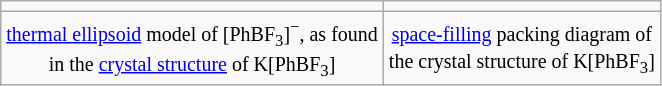<table class="wikitable" style="text-align:center;">
<tr>
<td></td>
<td></td>
</tr>
<tr>
<td><small><a href='#'>thermal ellipsoid</a> model of [PhBF<sub>3</sub>]<sup>−</sup>, as found<br>in the <a href='#'>crystal structure</a> of K[PhBF<sub>3</sub>]</small></td>
<td><small><a href='#'>space-filling</a> packing diagram of<br>the crystal structure of K[PhBF<sub>3</sub>]</small></td>
</tr>
</table>
